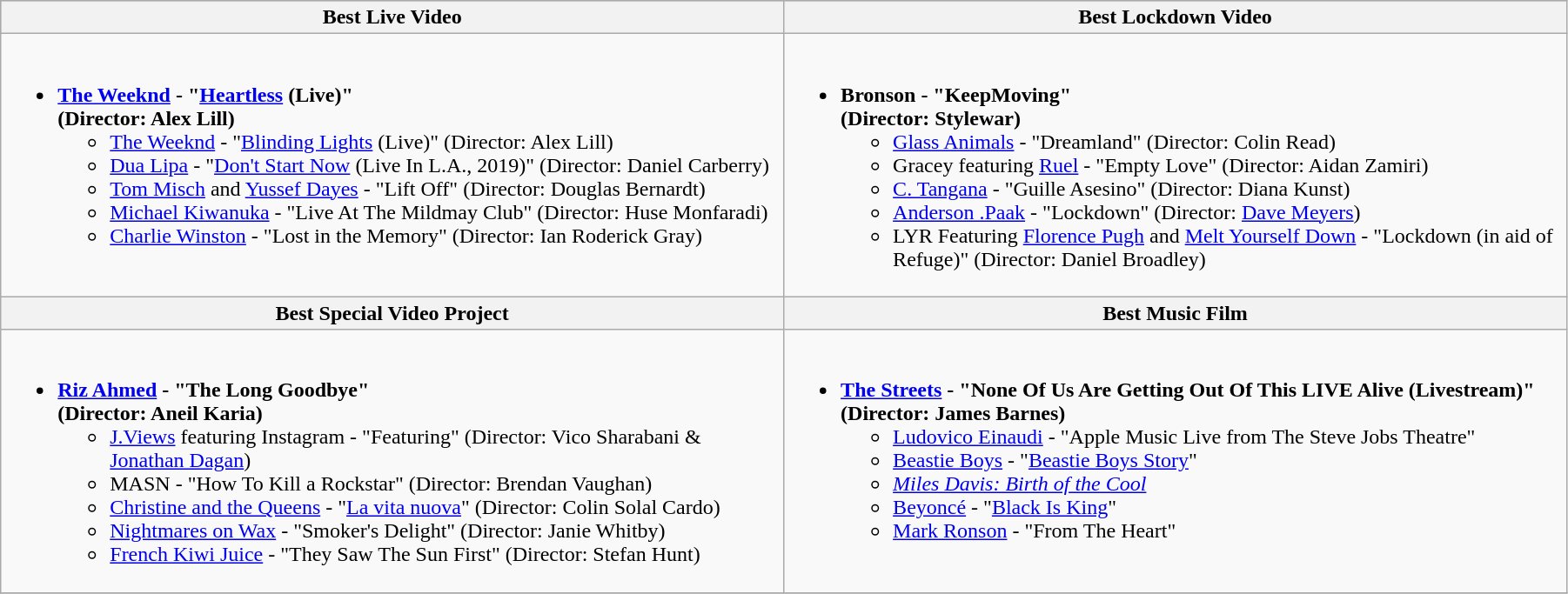<table class="wikitable" style="width:95%">
<tr bgcolor="#bebebe">
<th width="50%">Best Live Video</th>
<th width="50%">Best Lockdown Video</th>
</tr>
<tr>
<td valign="top"><br><ul><li><strong><a href='#'>The Weeknd</a> - "<a href='#'>Heartless</a> (Live)" <br>(Director: Alex Lill)</strong><ul><li><a href='#'>The Weeknd</a> - "<a href='#'>Blinding Lights</a> (Live)" (Director: Alex Lill)</li><li><a href='#'>Dua Lipa</a> - "<a href='#'>Don't Start Now</a> (Live In L.A., 2019)" (Director: Daniel Carberry)</li><li><a href='#'>Tom Misch</a> and <a href='#'>Yussef Dayes</a> - "Lift Off" (Director: Douglas Bernardt)</li><li><a href='#'>Michael Kiwanuka</a> - "Live At The Mildmay Club" (Director: Huse Monfaradi)</li><li><a href='#'>Charlie Winston</a> - "Lost in the Memory" (Director: Ian Roderick Gray)</li></ul></li></ul></td>
<td valign="top"><br><ul><li><strong>Bronson - "KeepMoving" <br>(Director: Stylewar)</strong><ul><li><a href='#'>Glass Animals</a> - "Dreamland" (Director: Colin Read)</li><li>Gracey featuring <a href='#'>Ruel</a> - "Empty Love" (Director: Aidan Zamiri)</li><li><a href='#'>C. Tangana</a> - "Guille Asesino" (Director: Diana Kunst)</li><li><a href='#'>Anderson .Paak</a> - "Lockdown" (Director: <a href='#'>Dave Meyers</a>)</li><li>LYR Featuring <a href='#'>Florence Pugh</a> and <a href='#'>Melt Yourself Down</a> - "Lockdown (in aid of Refuge)" (Director: Daniel Broadley)</li></ul></li></ul></td>
</tr>
<tr>
<th width="50%">Best Special Video Project</th>
<th width="50%">Best Music Film</th>
</tr>
<tr>
<td valign="top"><br><ul><li><strong><a href='#'>Riz Ahmed</a> - "The Long Goodbye" <br>(Director: Aneil Karia)</strong><ul><li><a href='#'>J.Views</a> featuring Instagram - "Featuring" (Director: Vico Sharabani & <a href='#'>Jonathan Dagan</a>)</li><li>MASN - "How To Kill a Rockstar" (Director: Brendan Vaughan)</li><li><a href='#'>Christine and the Queens</a> - "<a href='#'>La vita nuova</a>" (Director: Colin Solal Cardo)</li><li><a href='#'>Nightmares on Wax</a> - "Smoker's Delight" (Director: Janie Whitby)</li><li><a href='#'>French Kiwi Juice</a> - "They Saw The Sun First" (Director: Stefan Hunt)</li></ul></li></ul></td>
<td valign="top"><br><ul><li><strong><a href='#'>The Streets</a> - "None Of Us Are Getting Out Of This LIVE Alive (Livestream)" <br>(Director: James Barnes)</strong><ul><li><a href='#'>Ludovico Einaudi</a> - "Apple Music Live from The Steve Jobs Theatre"</li><li><a href='#'>Beastie Boys</a> - "<a href='#'>Beastie Boys Story</a>"</li><li><em><a href='#'>Miles Davis: Birth of the Cool</a></em></li><li><a href='#'>Beyoncé</a> - "<a href='#'>Black Is King</a>"</li><li><a href='#'>Mark Ronson</a> - "From The Heart"</li></ul></li></ul></td>
</tr>
<tr>
</tr>
</table>
